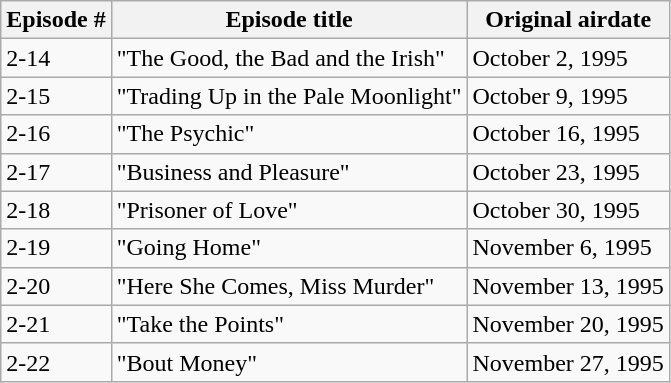<table class="wikitable">
<tr>
<th>Episode #</th>
<th>Episode title</th>
<th>Original airdate</th>
</tr>
<tr>
<td>2-14</td>
<td>"The Good, the Bad and the Irish"</td>
<td>October 2, 1995</td>
</tr>
<tr>
<td>2-15</td>
<td>"Trading Up in the Pale Moonlight"</td>
<td>October 9, 1995</td>
</tr>
<tr>
<td>2-16</td>
<td>"The Psychic"</td>
<td>October 16, 1995</td>
</tr>
<tr>
<td>2-17</td>
<td>"Business and Pleasure"</td>
<td>October 23, 1995</td>
</tr>
<tr>
<td>2-18</td>
<td>"Prisoner of Love"</td>
<td>October 30, 1995</td>
</tr>
<tr>
<td>2-19</td>
<td>"Going Home"</td>
<td>November 6, 1995</td>
</tr>
<tr>
<td>2-20</td>
<td>"Here She Comes, Miss Murder"</td>
<td>November 13, 1995</td>
</tr>
<tr>
<td>2-21</td>
<td>"Take the Points"</td>
<td>November 20, 1995</td>
</tr>
<tr>
<td>2-22</td>
<td>"Bout Money"</td>
<td>November 27, 1995</td>
</tr>
</table>
